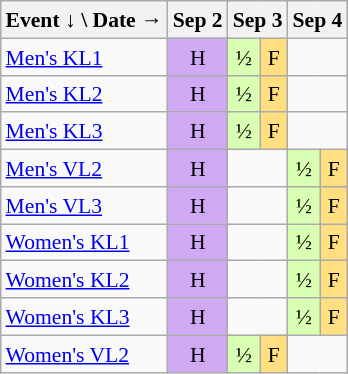<table class="wikitable" style="margin:0.5em auto; font-size:90%; line-height:1.25em; text-align:center;">
<tr>
<th>Event ↓ \ Date →</th>
<th colspan="2">Sep 2</th>
<th colspan="2">Sep 3</th>
<th colspan="2">Sep 4</th>
</tr>
<tr>
<td style="text-align:left;"><a href='#'>Men's KL1</a></td>
<td colspan=2 style="background-color:#D0A9F5;">H</td>
<td style="background-color:#D9FFB2;">½</td>
<td style="background-color:#FFDF80;">F</td>
<td colspan=2></td>
</tr>
<tr>
<td style="text-align:left;"><a href='#'>Men's KL2</a></td>
<td colspan=2 style="background-color:#D0A9F5;">H</td>
<td style="background-color:#D9FFB2;">½</td>
<td style="background-color:#FFDF80;">F</td>
<td colspan=2></td>
</tr>
<tr>
<td style="text-align:left;"><a href='#'>Men's KL3</a></td>
<td colspan=2 style="background-color:#D0A9F5;">H</td>
<td style="background-color:#D9FFB2;">½</td>
<td style="background-color:#FFDF80;">F</td>
<td colspan=2></td>
</tr>
<tr>
<td style="text-align:left;"><a href='#'>Men's VL2</a></td>
<td colspan=2 style="background-color:#D0A9F5;">H</td>
<td colspan=2></td>
<td style="background-color:#D9FFB2;">½</td>
<td style="background-color:#FFDF80;">F</td>
</tr>
<tr>
<td style="text-align:left;"><a href='#'>Men's VL3</a></td>
<td colspan=2 style="background-color:#D0A9F5;">H</td>
<td colspan=2></td>
<td style="background-color:#D9FFB2;">½</td>
<td style="background-color:#FFDF80;">F</td>
</tr>
<tr>
<td style="text-align:left;"><a href='#'>Women's KL1</a></td>
<td colspan=2 style="background-color:#D0A9F5;">H</td>
<td colspan=2></td>
<td style="background-color:#D9FFB2;">½</td>
<td style="background-color:#FFDF80;">F</td>
</tr>
<tr>
<td style="text-align:left;"><a href='#'>Women's KL2</a></td>
<td colspan=2 style="background-color:#D0A9F5;">H</td>
<td colspan=2></td>
<td style="background-color:#D9FFB2;">½</td>
<td style="background-color:#FFDF80;">F</td>
</tr>
<tr>
<td style="text-align:left;"><a href='#'>Women's KL3</a></td>
<td colspan=2 style="background-color:#D0A9F5;">H</td>
<td colspan=2></td>
<td style="background-color:#D9FFB2;">½</td>
<td style="background-color:#FFDF80;">F</td>
</tr>
<tr>
<td style="text-align:left;"><a href='#'>Women's VL2</a></td>
<td colspan=2 style="background-color:#D0A9F5;">H</td>
<td style="background-color:#D9FFB2;">½</td>
<td style="background-color:#FFDF80;">F</td>
<td colspan=2></td>
</tr>
</table>
